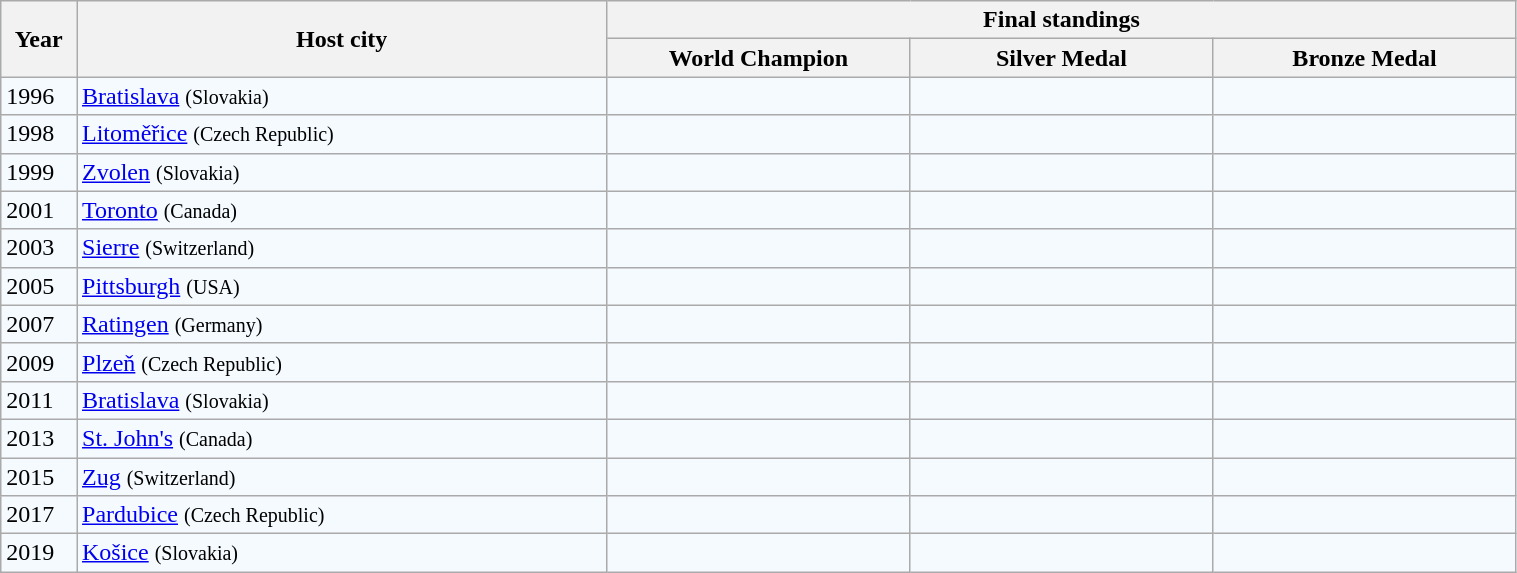<table class="wikitable zebra" style="text-align:left; background-color:#F5FAFF; width:80%">
<tr class="hintergrundfarbe5">
<th rowspan="2" style="width:5%">Year</th>
<th rowspan="2" style="width:35%">Host city</th>
<th colspan="4">Final standings</th>
</tr>
<tr>
<th style="width:20%">World Champion</th>
<th style="width:20%">Silver Medal</th>
<th style="width:20%">Bronze Medal</th>
</tr>
<tr>
<td>1996</td>
<td><a href='#'>Bratislava</a> <small>(Slovakia)</small></td>
<td></td>
<td></td>
<td></td>
</tr>
<tr>
<td>1998</td>
<td><a href='#'>Litoměřice</a> <small>(Czech Republic)</small></td>
<td></td>
<td></td>
<td></td>
</tr>
<tr>
<td>1999</td>
<td><a href='#'>Zvolen</a> <small>(Slovakia)</small></td>
<td></td>
<td></td>
<td></td>
</tr>
<tr>
<td>2001</td>
<td><a href='#'>Toronto</a> <small>(Canada)</small></td>
<td></td>
<td></td>
<td></td>
</tr>
<tr>
<td>2003</td>
<td><a href='#'>Sierre</a> <small>(Switzerland)</small></td>
<td></td>
<td></td>
<td></td>
</tr>
<tr>
<td>2005</td>
<td><a href='#'>Pittsburgh</a> <small>(USA)</small></td>
<td></td>
<td></td>
<td></td>
</tr>
<tr>
<td>2007</td>
<td><a href='#'>Ratingen</a> <small>(Germany)</small></td>
<td></td>
<td></td>
<td></td>
</tr>
<tr>
<td>2009</td>
<td><a href='#'>Plzeň</a> <small>(Czech Republic)</small></td>
<td></td>
<td></td>
<td></td>
</tr>
<tr>
<td>2011</td>
<td><a href='#'>Bratislava</a> <small>(Slovakia)</small></td>
<td></td>
<td></td>
<td></td>
</tr>
<tr>
<td>2013</td>
<td><a href='#'>St. John's</a> <small>(Canada)</small></td>
<td></td>
<td></td>
<td></td>
</tr>
<tr>
<td>2015</td>
<td><a href='#'>Zug</a> <small>(Switzerland)</small></td>
<td></td>
<td></td>
<td></td>
</tr>
<tr>
<td>2017</td>
<td><a href='#'>Pardubice</a> <small>(Czech Republic)</small></td>
<td></td>
<td></td>
<td></td>
</tr>
<tr>
<td>2019</td>
<td><a href='#'>Košice</a> <small>(Slovakia)</small></td>
<td></td>
<td></td>
<td></td>
</tr>
</table>
